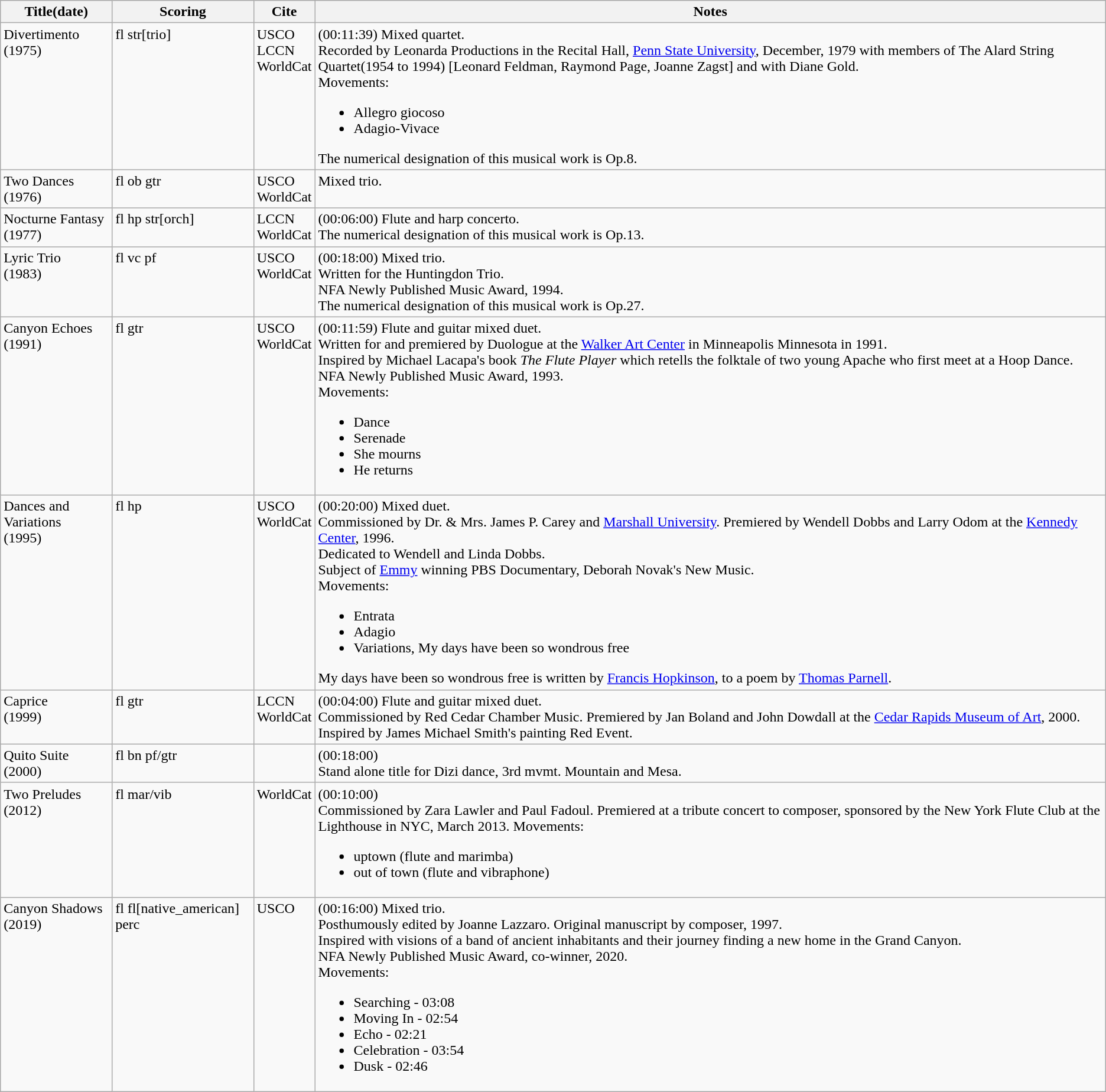<table class="sortable wikitable" style="margins:auto; width=95%;">
<tr>
<th width="">Title(date)</th>
<th width="">Scoring</th>
<th width="">Cite</th>
<th width="">Notes</th>
</tr>
<tr valign="top">
<td>Divertimento<br>(1975)</td>
<td>fl str[trio]</td>
<td>USCO<br>LCCN<br>WorldCat</td>
<td>(00:11:39) Mixed quartet.<br>Recorded by Leonarda Productions in the Recital Hall, <a href='#'>Penn State University</a>, December, 1979 with members of The Alard String Quartet(1954 to 1994) [Leonard Feldman, Raymond Page, Joanne Zagst] and with Diane Gold.<br>Movements:<ul><li>Allegro giocoso</li><li>Adagio-Vivace</li></ul>The numerical designation of this musical work is Op.8.</td>
</tr>
<tr valign="top">
<td>Two Dances<br>(1976)</td>
<td>fl ob gtr</td>
<td>USCO<br>WorldCat</td>
<td>Mixed trio.</td>
</tr>
<tr valign="top">
<td>Nocturne Fantasy<br>(1977)</td>
<td>fl hp str[orch]</td>
<td>LCCN<br>WorldCat</td>
<td>(00:06:00) Flute and harp concerto.<br>The numerical designation of this musical work is Op.13.</td>
</tr>
<tr valign="top">
<td>Lyric Trio<br>(1983)</td>
<td>fl vc pf</td>
<td>USCO<br>WorldCat</td>
<td>(00:18:00) Mixed trio.<br>Written for the Huntingdon Trio.<br>NFA Newly Published Music Award, 1994.<br>The numerical designation of this musical work is Op.27.</td>
</tr>
<tr valign="top">
<td>Canyon Echoes<br>(1991)</td>
<td>fl gtr</td>
<td>USCO<br>WorldCat</td>
<td>(00:11:59) Flute and guitar mixed duet.<br>Written for and premiered by Duologue at the <a href='#'>Walker Art Center</a> in Minneapolis Minnesota in 1991.<br>Inspired by Michael Lacapa's book <em>The Flute Player</em> which retells the folktale of two young Apache who first meet at a Hoop Dance.<br>NFA Newly Published Music Award, 1993.<br>Movements:<ul><li>Dance</li><li>Serenade</li><li>She mourns</li><li>He returns</li></ul></td>
</tr>
<tr valign="top">
<td>Dances and Variations<br>(1995)</td>
<td>fl hp</td>
<td>USCO<br>WorldCat</td>
<td>(00:20:00) Mixed duet.<br>Commissioned by Dr. & Mrs. James P. Carey and <a href='#'>Marshall University</a>. Premiered by Wendell Dobbs and Larry Odom at the <a href='#'>Kennedy Center</a>, 1996.<br>Dedicated to Wendell and Linda Dobbs.<br>Subject of <a href='#'>Emmy</a> winning PBS Documentary, Deborah Novak's New Music.<br>Movements:<ul><li>Entrata</li><li>Adagio</li><li>Variations, My days have been so wondrous free</li></ul>My days have been so wondrous free is written by <a href='#'>Francis Hopkinson</a>, to a poem by <a href='#'>Thomas Parnell</a>.</td>
</tr>
<tr valign="top">
<td>Caprice<br>(1999)</td>
<td>fl gtr</td>
<td>LCCN<br>WorldCat</td>
<td>(00:04:00) Flute and guitar mixed duet.<br>Commissioned by Red Cedar Chamber Music. Premiered by Jan Boland and John Dowdall at the <a href='#'>Cedar Rapids Museum of Art</a>, 2000.<br>Inspired by James Michael Smith's painting Red Event.</td>
</tr>
<tr valign="top">
<td>Quito Suite<br>(2000)</td>
<td>fl bn pf/gtr</td>
<td></td>
<td>(00:18:00)<br>Stand alone title for Dizi dance, 3rd mvmt. Mountain and Mesa.</td>
</tr>
<tr valign="top">
<td>Two Preludes<br>(2012)</td>
<td>fl mar/vib</td>
<td>WorldCat</td>
<td>(00:10:00)<br>Commissioned by Zara Lawler and Paul Fadoul. Premiered at a tribute concert to composer, sponsored by the New York Flute Club at the Lighthouse in NYC, March 2013. Movements:<ul><li>uptown (flute and marimba)</li><li>out of town (flute and vibraphone)</li></ul></td>
</tr>
<tr valign="top">
<td>Canyon Shadows<br>(2019)</td>
<td>fl fl[native_american] perc</td>
<td>USCO</td>
<td>(00:16:00) Mixed trio.<br>Posthumously edited by Joanne Lazzaro. Original manuscript by composer, 1997.<br>Inspired with visions of a band of ancient inhabitants and their journey finding a new home in the Grand Canyon.<br>NFA Newly Published Music Award, co-winner, 2020.<br>Movements:<ul><li>Searching - 03:08</li><li>Moving In - 02:54</li><li>Echo - 02:21</li><li>Celebration - 03:54</li><li>Dusk - 02:46</li></ul></td>
</tr>
</table>
